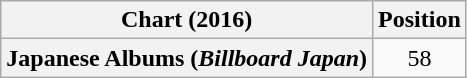<table class="wikitable sortable plainrowheaders" style="text-align:center">
<tr>
<th scope="col">Chart (2016)</th>
<th scope="col">Position</th>
</tr>
<tr>
<th scope="row">Japanese Albums (<em>Billboard Japan</em>)</th>
<td>58</td>
</tr>
</table>
